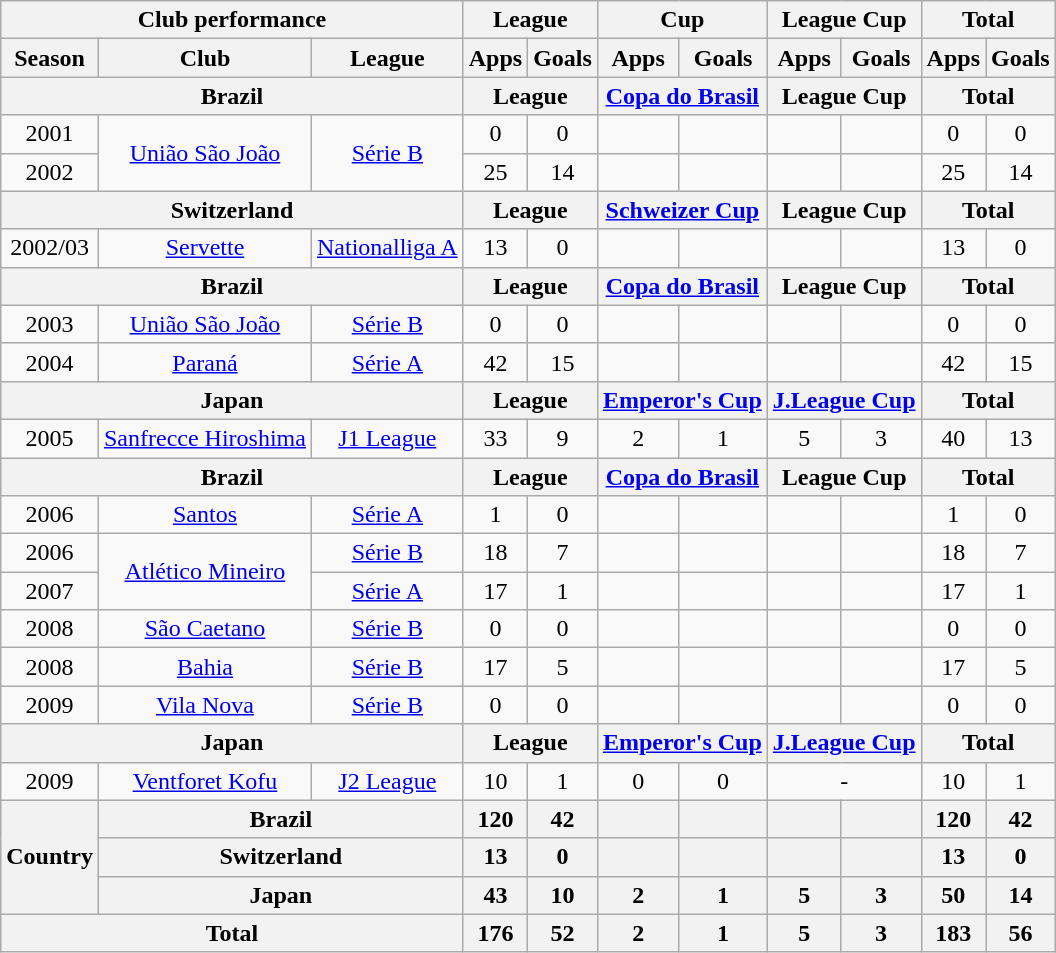<table class="wikitable" style="text-align:center;">
<tr>
<th colspan=3>Club performance</th>
<th colspan=2>League</th>
<th colspan=2>Cup</th>
<th colspan=2>League Cup</th>
<th colspan=2>Total</th>
</tr>
<tr>
<th>Season</th>
<th>Club</th>
<th>League</th>
<th>Apps</th>
<th>Goals</th>
<th>Apps</th>
<th>Goals</th>
<th>Apps</th>
<th>Goals</th>
<th>Apps</th>
<th>Goals</th>
</tr>
<tr>
<th colspan=3>Brazil</th>
<th colspan=2>League</th>
<th colspan=2><a href='#'>Copa do Brasil</a></th>
<th colspan=2>League Cup</th>
<th colspan=2>Total</th>
</tr>
<tr>
<td>2001</td>
<td rowspan="2"><a href='#'>União São João</a></td>
<td rowspan="2"><a href='#'>Série B</a></td>
<td>0</td>
<td>0</td>
<td></td>
<td></td>
<td></td>
<td></td>
<td>0</td>
<td>0</td>
</tr>
<tr>
<td>2002</td>
<td>25</td>
<td>14</td>
<td></td>
<td></td>
<td></td>
<td></td>
<td>25</td>
<td>14</td>
</tr>
<tr>
<th colspan=3>Switzerland</th>
<th colspan=2>League</th>
<th colspan=2><a href='#'>Schweizer Cup</a></th>
<th colspan=2>League Cup</th>
<th colspan=2>Total</th>
</tr>
<tr>
<td>2002/03</td>
<td><a href='#'>Servette</a></td>
<td><a href='#'>Nationalliga A</a></td>
<td>13</td>
<td>0</td>
<td></td>
<td></td>
<td></td>
<td></td>
<td>13</td>
<td>0</td>
</tr>
<tr>
<th colspan=3>Brazil</th>
<th colspan=2>League</th>
<th colspan=2><a href='#'>Copa do Brasil</a></th>
<th colspan=2>League Cup</th>
<th colspan=2>Total</th>
</tr>
<tr>
<td>2003</td>
<td><a href='#'>União São João</a></td>
<td><a href='#'>Série B</a></td>
<td>0</td>
<td>0</td>
<td></td>
<td></td>
<td></td>
<td></td>
<td>0</td>
<td>0</td>
</tr>
<tr>
<td>2004</td>
<td><a href='#'>Paraná</a></td>
<td><a href='#'>Série A</a></td>
<td>42</td>
<td>15</td>
<td></td>
<td></td>
<td></td>
<td></td>
<td>42</td>
<td>15</td>
</tr>
<tr>
<th colspan=3>Japan</th>
<th colspan=2>League</th>
<th colspan=2><a href='#'>Emperor's Cup</a></th>
<th colspan=2><a href='#'>J.League Cup</a></th>
<th colspan=2>Total</th>
</tr>
<tr>
<td>2005</td>
<td><a href='#'>Sanfrecce Hiroshima</a></td>
<td><a href='#'>J1 League</a></td>
<td>33</td>
<td>9</td>
<td>2</td>
<td>1</td>
<td>5</td>
<td>3</td>
<td>40</td>
<td>13</td>
</tr>
<tr>
<th colspan=3>Brazil</th>
<th colspan=2>League</th>
<th colspan=2><a href='#'>Copa do Brasil</a></th>
<th colspan=2>League Cup</th>
<th colspan=2>Total</th>
</tr>
<tr>
<td>2006</td>
<td><a href='#'>Santos</a></td>
<td><a href='#'>Série A</a></td>
<td>1</td>
<td>0</td>
<td></td>
<td></td>
<td></td>
<td></td>
<td>1</td>
<td>0</td>
</tr>
<tr>
<td>2006</td>
<td rowspan="2"><a href='#'>Atlético Mineiro</a></td>
<td><a href='#'>Série B</a></td>
<td>18</td>
<td>7</td>
<td></td>
<td></td>
<td></td>
<td></td>
<td>18</td>
<td>7</td>
</tr>
<tr>
<td>2007</td>
<td><a href='#'>Série A</a></td>
<td>17</td>
<td>1</td>
<td></td>
<td></td>
<td></td>
<td></td>
<td>17</td>
<td>1</td>
</tr>
<tr>
<td>2008</td>
<td><a href='#'>São Caetano</a></td>
<td><a href='#'>Série B</a></td>
<td>0</td>
<td>0</td>
<td></td>
<td></td>
<td></td>
<td></td>
<td>0</td>
<td>0</td>
</tr>
<tr>
<td>2008</td>
<td><a href='#'>Bahia</a></td>
<td><a href='#'>Série B</a></td>
<td>17</td>
<td>5</td>
<td></td>
<td></td>
<td></td>
<td></td>
<td>17</td>
<td>5</td>
</tr>
<tr>
<td>2009</td>
<td><a href='#'>Vila Nova</a></td>
<td><a href='#'>Série B</a></td>
<td>0</td>
<td>0</td>
<td></td>
<td></td>
<td></td>
<td></td>
<td>0</td>
<td>0</td>
</tr>
<tr>
<th colspan=3>Japan</th>
<th colspan=2>League</th>
<th colspan=2><a href='#'>Emperor's Cup</a></th>
<th colspan=2><a href='#'>J.League Cup</a></th>
<th colspan=2>Total</th>
</tr>
<tr>
<td>2009</td>
<td><a href='#'>Ventforet Kofu</a></td>
<td><a href='#'>J2 League</a></td>
<td>10</td>
<td>1</td>
<td>0</td>
<td>0</td>
<td colspan="2">-</td>
<td>10</td>
<td>1</td>
</tr>
<tr>
<th rowspan=3>Country</th>
<th colspan=2>Brazil</th>
<th>120</th>
<th>42</th>
<th></th>
<th></th>
<th></th>
<th></th>
<th>120</th>
<th>42</th>
</tr>
<tr>
<th colspan=2>Switzerland</th>
<th>13</th>
<th>0</th>
<th></th>
<th></th>
<th></th>
<th></th>
<th>13</th>
<th>0</th>
</tr>
<tr>
<th colspan=2>Japan</th>
<th>43</th>
<th>10</th>
<th>2</th>
<th>1</th>
<th>5</th>
<th>3</th>
<th>50</th>
<th>14</th>
</tr>
<tr>
<th colspan=3>Total</th>
<th>176</th>
<th>52</th>
<th>2</th>
<th>1</th>
<th>5</th>
<th>3</th>
<th>183</th>
<th>56</th>
</tr>
</table>
